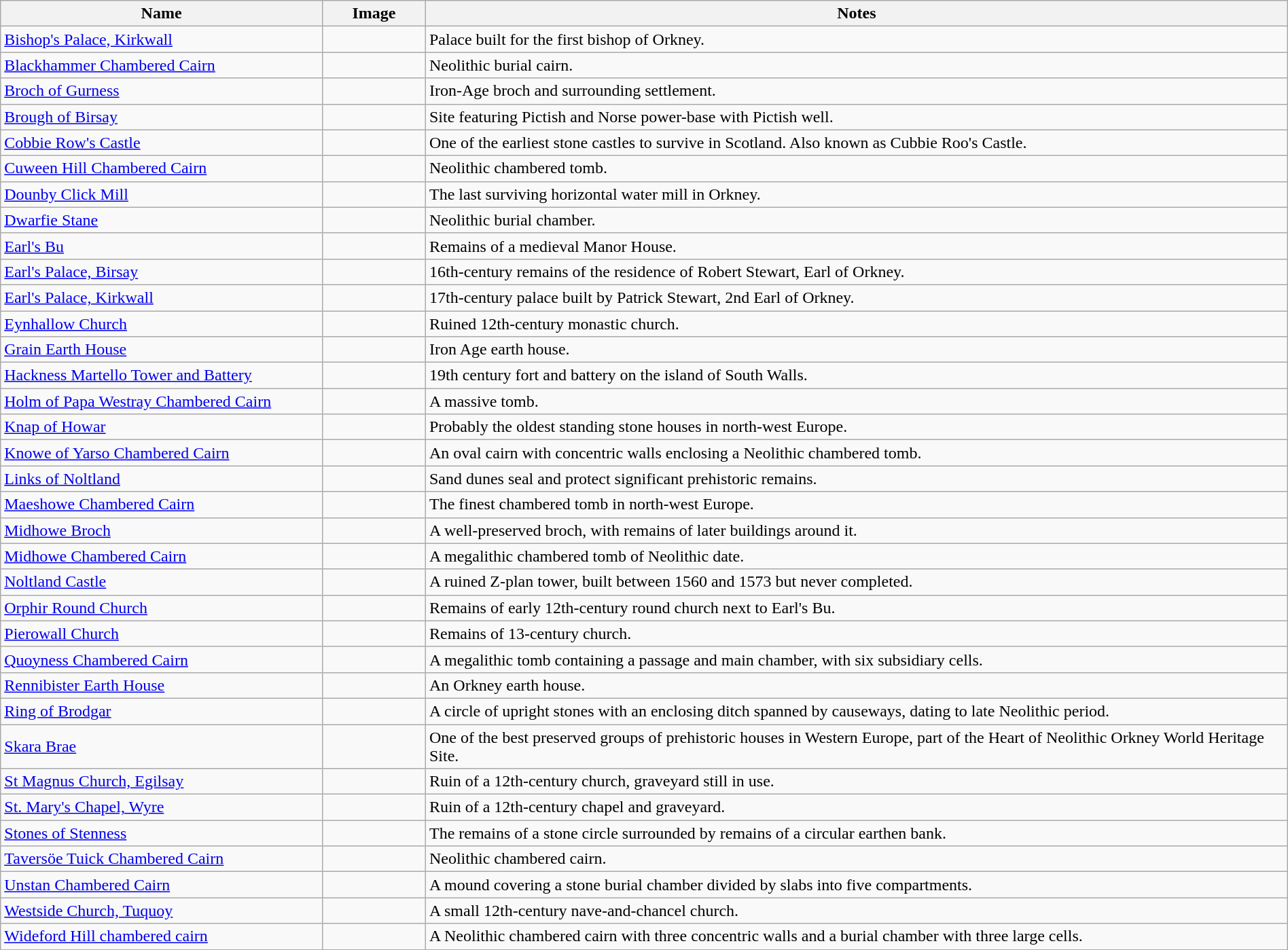<table class="wikitable" width="100%">
<tr>
<th width="25%">Name<br></th>
<th width="94px">Image</th>
<th>Notes</th>
</tr>
<tr>
<td><a href='#'>Bishop's Palace, Kirkwall</a></td>
<td></td>
<td>Palace built for the first bishop of Orkney.</td>
</tr>
<tr>
<td><a href='#'>Blackhammer Chambered Cairn</a></td>
<td></td>
<td>Neolithic burial cairn.</td>
</tr>
<tr>
<td><a href='#'>Broch of Gurness</a></td>
<td></td>
<td>Iron-Age broch and surrounding settlement.</td>
</tr>
<tr>
<td><a href='#'>Brough of Birsay</a></td>
<td></td>
<td>Site featuring Pictish and Norse power-base with Pictish well.</td>
</tr>
<tr>
<td><a href='#'>Cobbie Row's Castle</a></td>
<td></td>
<td>One of the earliest stone castles to survive in Scotland. Also known as Cubbie Roo's Castle.</td>
</tr>
<tr>
<td><a href='#'>Cuween Hill Chambered Cairn</a></td>
<td></td>
<td>Neolithic chambered tomb.</td>
</tr>
<tr>
<td><a href='#'>Dounby Click Mill</a></td>
<td></td>
<td>The last surviving horizontal water mill in Orkney.</td>
</tr>
<tr>
<td><a href='#'>Dwarfie Stane</a></td>
<td></td>
<td>Neolithic burial chamber.</td>
</tr>
<tr>
<td><a href='#'>Earl's Bu</a></td>
<td></td>
<td>Remains of a medieval Manor House.</td>
</tr>
<tr>
<td><a href='#'>Earl's Palace, Birsay</a></td>
<td></td>
<td>16th-century remains of the residence of Robert Stewart, Earl of Orkney.</td>
</tr>
<tr>
<td><a href='#'>Earl's Palace, Kirkwall</a></td>
<td></td>
<td>17th-century palace built by Patrick Stewart, 2nd Earl of Orkney.</td>
</tr>
<tr>
<td><a href='#'>Eynhallow Church</a></td>
<td></td>
<td>Ruined 12th-century monastic church.</td>
</tr>
<tr>
<td><a href='#'>Grain Earth House</a></td>
<td></td>
<td>Iron Age earth house.</td>
</tr>
<tr>
<td><a href='#'>Hackness Martello Tower and Battery</a></td>
<td></td>
<td>19th century fort and battery on the island of South Walls.</td>
</tr>
<tr>
<td><a href='#'>Holm of Papa Westray Chambered Cairn</a></td>
<td></td>
<td>A massive tomb.</td>
</tr>
<tr>
<td><a href='#'>Knap of Howar</a></td>
<td></td>
<td>Probably the oldest standing stone houses in north-west Europe.</td>
</tr>
<tr>
<td><a href='#'>Knowe of Yarso Chambered Cairn</a></td>
<td></td>
<td>An oval cairn with concentric walls enclosing a Neolithic chambered tomb.</td>
</tr>
<tr>
<td><a href='#'>Links of Noltland</a></td>
<td></td>
<td>Sand dunes seal and protect significant prehistoric remains.</td>
</tr>
<tr>
<td><a href='#'>Maeshowe Chambered Cairn</a></td>
<td></td>
<td>The finest chambered tomb in north-west Europe.</td>
</tr>
<tr>
<td><a href='#'>Midhowe Broch</a></td>
<td></td>
<td>A well-preserved broch, with remains of later buildings around it.</td>
</tr>
<tr>
<td><a href='#'>Midhowe Chambered Cairn</a></td>
<td></td>
<td>A megalithic chambered tomb of Neolithic date.</td>
</tr>
<tr>
<td><a href='#'>Noltland Castle</a></td>
<td></td>
<td>A ruined Z-plan tower, built between 1560 and 1573 but never completed.</td>
</tr>
<tr>
<td><a href='#'>Orphir Round Church</a></td>
<td></td>
<td>Remains of early 12th-century round church next to Earl's Bu.</td>
</tr>
<tr>
<td><a href='#'>Pierowall Church</a></td>
<td></td>
<td>Remains of 13-century church.</td>
</tr>
<tr>
<td><a href='#'>Quoyness Chambered Cairn</a></td>
<td></td>
<td>A megalithic tomb containing a passage and main chamber, with six subsidiary cells.</td>
</tr>
<tr>
<td><a href='#'>Rennibister Earth House</a></td>
<td></td>
<td>An Orkney earth house.</td>
</tr>
<tr>
<td><a href='#'>Ring of Brodgar</a></td>
<td></td>
<td>A circle of upright stones with an enclosing ditch spanned by causeways, dating to late Neolithic period.</td>
</tr>
<tr>
<td><a href='#'>Skara Brae</a></td>
<td></td>
<td>One of the best preserved groups of prehistoric houses in Western Europe, part of the Heart of Neolithic Orkney World Heritage Site.</td>
</tr>
<tr>
<td><a href='#'>St Magnus Church, Egilsay</a></td>
<td></td>
<td>Ruin of a 12th-century church, graveyard still in use.</td>
</tr>
<tr>
<td><a href='#'>St. Mary's Chapel, Wyre</a></td>
<td></td>
<td>Ruin of a 12th-century chapel and graveyard.</td>
</tr>
<tr>
<td><a href='#'>Stones of Stenness</a></td>
<td></td>
<td>The remains of a stone circle surrounded by remains of a circular earthen bank.</td>
</tr>
<tr>
<td><a href='#'>Taversöe Tuick Chambered Cairn</a></td>
<td></td>
<td>Neolithic chambered cairn.</td>
</tr>
<tr>
<td><a href='#'>Unstan Chambered Cairn</a></td>
<td></td>
<td>A mound covering a stone burial chamber divided by slabs into five compartments.</td>
</tr>
<tr>
<td><a href='#'>Westside Church, Tuquoy</a></td>
<td></td>
<td>A small 12th-century nave-and-chancel church.</td>
</tr>
<tr>
<td><a href='#'>Wideford Hill chambered cairn</a></td>
<td></td>
<td>A Neolithic chambered cairn with three concentric walls and a burial chamber with three large cells.</td>
</tr>
</table>
